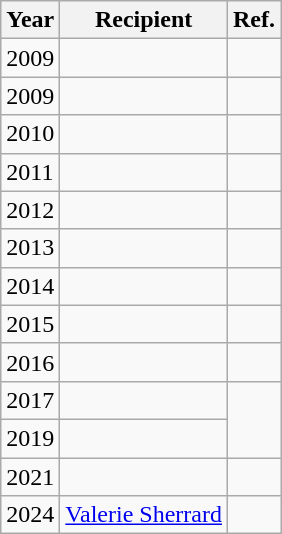<table class="wikitable sortable mw-collapsible">
<tr>
<th>Year</th>
<th>Recipient</th>
<th>Ref.</th>
</tr>
<tr>
<td>2009</td>
<td></td>
<td></td>
</tr>
<tr>
<td>2009</td>
<td></td>
<td></td>
</tr>
<tr>
<td>2010</td>
<td></td>
<td></td>
</tr>
<tr>
<td>2011</td>
<td></td>
<td></td>
</tr>
<tr>
<td>2012</td>
<td></td>
<td></td>
</tr>
<tr>
<td>2013</td>
<td></td>
<td></td>
</tr>
<tr>
<td>2014</td>
<td></td>
<td></td>
</tr>
<tr>
<td>2015</td>
<td></td>
<td></td>
</tr>
<tr>
<td>2016</td>
<td></td>
<td></td>
</tr>
<tr>
<td>2017</td>
<td></td>
</tr>
<tr>
<td>2019</td>
<td></td>
</tr>
<tr>
<td>2021</td>
<td></td>
<td></td>
</tr>
<tr>
<td>2024</td>
<td><a href='#'>Valerie Sherrard</a></td>
<td></td>
</tr>
</table>
